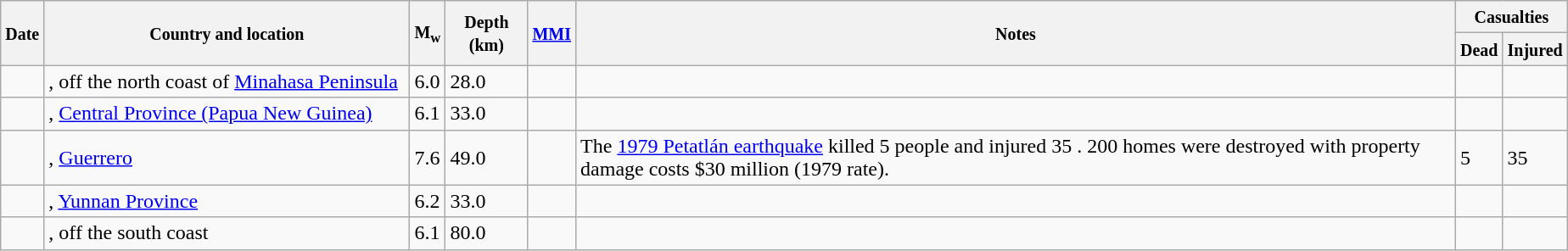<table class="wikitable sortable" style="border:1px black; margin-left:1em;">
<tr>
<th rowspan="2"><small>Date</small></th>
<th rowspan="2" style="width: 280px"><small>Country and location</small></th>
<th rowspan="2"><small>M<sub>w</sub></small></th>
<th rowspan="2"><small>Depth (km)</small></th>
<th rowspan="2"><small><a href='#'>MMI</a></small></th>
<th rowspan="2" class="unsortable"><small>Notes</small></th>
<th colspan="2"><small>Casualties</small></th>
</tr>
<tr>
<th><small>Dead</small></th>
<th><small>Injured</small></th>
</tr>
<tr>
<td></td>
<td>, off the north coast of <a href='#'>Minahasa Peninsula</a></td>
<td>6.0</td>
<td>28.0</td>
<td></td>
<td></td>
<td></td>
<td></td>
</tr>
<tr>
<td></td>
<td>, <a href='#'>Central Province (Papua New Guinea)</a></td>
<td>6.1</td>
<td>33.0</td>
<td></td>
<td></td>
<td></td>
<td></td>
</tr>
<tr>
<td></td>
<td>, <a href='#'>Guerrero</a></td>
<td>7.6</td>
<td>49.0</td>
<td></td>
<td>The <a href='#'>1979 Petatlán earthquake</a> killed 5 people and injured 35 . 200 homes were destroyed with property damage costs $30 million (1979 rate).</td>
<td>5</td>
<td>35</td>
</tr>
<tr>
<td></td>
<td>, <a href='#'>Yunnan Province</a></td>
<td>6.2</td>
<td>33.0</td>
<td></td>
<td></td>
<td></td>
<td></td>
</tr>
<tr>
<td></td>
<td>, off the south coast</td>
<td>6.1</td>
<td>80.0</td>
<td></td>
<td></td>
<td></td>
<td></td>
</tr>
</table>
